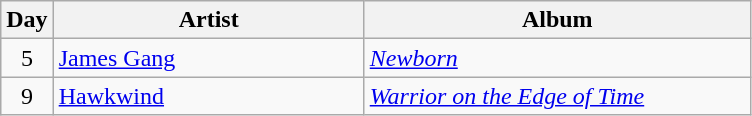<table class="wikitable" border="1">
<tr>
<th>Day</th>
<th width="200">Artist</th>
<th width="250">Album</th>
</tr>
<tr>
<td style="text-align:center;" rowspan="1">5</td>
<td><a href='#'>James Gang</a></td>
<td><em><a href='#'>Newborn</a></em></td>
</tr>
<tr>
<td style="text-align:center;" rowspan="1">9</td>
<td><a href='#'>Hawkwind</a></td>
<td><em><a href='#'>Warrior on the Edge of Time</a></em></td>
</tr>
</table>
